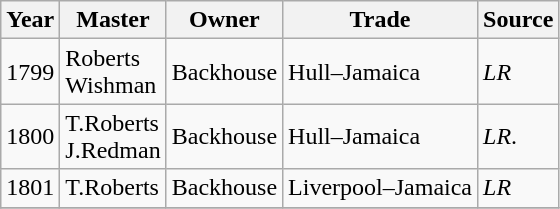<table class=" wikitable">
<tr>
<th>Year</th>
<th>Master</th>
<th>Owner</th>
<th>Trade</th>
<th>Source</th>
</tr>
<tr>
<td>1799</td>
<td>Roberts<br>Wishman</td>
<td>Backhouse</td>
<td>Hull–Jamaica</td>
<td><em>LR</em></td>
</tr>
<tr>
<td>1800</td>
<td>T.Roberts<br>J.Redman</td>
<td>Backhouse</td>
<td>Hull–Jamaica</td>
<td><em>LR</em>.</td>
</tr>
<tr>
<td>1801</td>
<td>T.Roberts</td>
<td>Backhouse</td>
<td>Liverpool–Jamaica</td>
<td><em>LR</em></td>
</tr>
<tr>
</tr>
</table>
